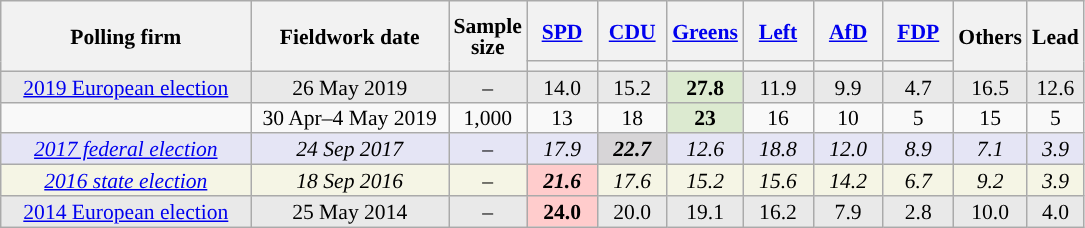<table class="wikitable sortable" style="text-align:center;font-size:90%;line-height:14px;">
<tr style="height:40px;">
<th style="width:160px;" rowspan="2">Polling firm</th>
<th style="width:125px;" rowspan="2">Fieldwork date</th>
<th style="width:35px;" rowspan="2">Sample<br>size</th>
<th class="unsortable" style="width:40px;"><a href='#'><span>SPD</span></a><br></th>
<th class="unsortable" style="width:40px;"><span><a href='#'>CDU</a></span><br></th>
<th class="unsortable" style="width:40px;"><a href='#'><span>Greens</span></a><br></th>
<th class="unsortable" style="width:40px;"><a href='#'><span>Left</span></a><br></th>
<th class="unsortable" style="width:40px;"><a href='#'><span>AfD</span></a><br></th>
<th class="unsortable" style="width:40px;"><a href='#'><span>FDP</span></a><br></th>
<th class="unsortable" style="width:30px;" rowspan="2">Others</th>
<th style="width:30px;" rowspan="2">Lead</th>
</tr>
<tr>
<th style="background:"></th>
<th style="background:"></th>
<th style="background:"></th>
<th style="background:"></th>
<th style="background:"></th>
<th style="background:"></th>
</tr>
<tr style="background:#E9E9E9;">
<td><a href='#'>2019 European election</a></td>
<td data-sort-value="2019-05-26">26 May 2019</td>
<td>–</td>
<td>14.0</td>
<td>15.2</td>
<td style="background:#DCEAD0;"><strong>27.8</strong></td>
<td>11.9</td>
<td>9.9</td>
<td>4.7</td>
<td>16.5</td>
<td style="background:">12.6</td>
</tr>
<tr>
<td></td>
<td data-sort-value="2019-05-04">30 Apr–4 May 2019</td>
<td>1,000</td>
<td>13</td>
<td>18</td>
<td style="background:#DCEAD0;"><strong>23</strong></td>
<td>16</td>
<td>10</td>
<td>5</td>
<td>15</td>
<td style="background:">5</td>
</tr>
<tr style="background:#E5E5F5;font-style:italic;">
<td><a href='#'>2017 federal election</a></td>
<td data-sort-value="2017-09-24">24 Sep 2017</td>
<td>–</td>
<td>17.9</td>
<td style="background:#D7D5D7;"><strong>22.7</strong></td>
<td>12.6</td>
<td>18.8</td>
<td>12.0</td>
<td>8.9</td>
<td>7.1</td>
<td style="background:">3.9</td>
</tr>
<tr style="background:#F5F5E5;font-style:italic;">
<td><a href='#'>2016 state election</a></td>
<td data-sort-value="2016-09-18">18 Sep 2016</td>
<td>–</td>
<td style="background:#FFCCCC;"><strong>21.6</strong></td>
<td>17.6</td>
<td>15.2</td>
<td>15.6</td>
<td>14.2</td>
<td>6.7</td>
<td>9.2</td>
<td style="background:">3.9</td>
</tr>
<tr style="background:#E9E9E9;">
<td><a href='#'>2014 European election</a></td>
<td data-sort-value="2014-05-25">25 May 2014</td>
<td>–</td>
<td style="background:#FFCCCC;"><strong>24.0</strong></td>
<td>20.0</td>
<td>19.1</td>
<td>16.2</td>
<td>7.9</td>
<td>2.8</td>
<td>10.0</td>
<td style="background:">4.0</td>
</tr>
</table>
